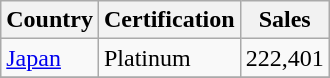<table class="wikitable">
<tr>
<th>Country</th>
<th>Certification</th>
<th>Sales</th>
</tr>
<tr>
<td><a href='#'>Japan</a></td>
<td>Platinum </td>
<td>222,401</td>
</tr>
<tr>
</tr>
</table>
